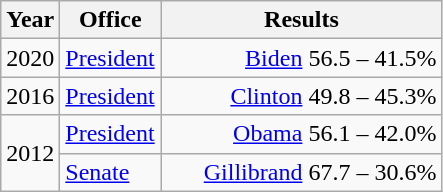<table class=wikitable>
<tr>
<th width="30">Year</th>
<th width="60">Office</th>
<th width="180">Results</th>
</tr>
<tr>
<td>2020</td>
<td><a href='#'>President</a></td>
<td align="right" ><a href='#'>Biden</a> 56.5 – 41.5%</td>
</tr>
<tr>
<td>2016</td>
<td><a href='#'>President</a></td>
<td align="right" ><a href='#'>Clinton</a> 49.8 – 45.3%</td>
</tr>
<tr>
<td rowspan="2">2012</td>
<td><a href='#'>President</a></td>
<td align="right" ><a href='#'>Obama</a> 56.1 – 42.0%</td>
</tr>
<tr>
<td><a href='#'>Senate</a></td>
<td align="right" ><a href='#'>Gillibrand</a> 67.7 – 30.6%</td>
</tr>
</table>
